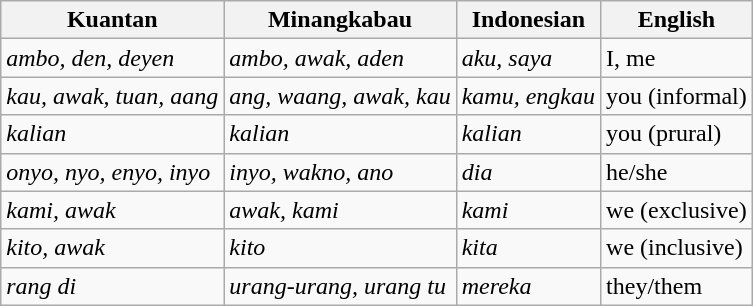<table class="wikitable">
<tr>
<th>Kuantan</th>
<th>Minangkabau</th>
<th>Indonesian</th>
<th>English</th>
</tr>
<tr>
<td><em>ambo, den, deyen</em></td>
<td><em>ambo, awak, aden</em></td>
<td><em>aku, saya</em></td>
<td>I, me</td>
</tr>
<tr>
<td><em>kau, awak, tuan, aang</em></td>
<td><em>ang, waang, awak, kau</em></td>
<td><em>kamu, engkau</em></td>
<td>you (informal)</td>
</tr>
<tr>
<td><em>kalian</em></td>
<td><em>kalian</em></td>
<td><em>kalian</em></td>
<td>you (prural)</td>
</tr>
<tr>
<td><em>onyo, nyo, enyo, inyo</em></td>
<td><em>inyo, wakno, ano</em></td>
<td><em>dia</em></td>
<td>he/she</td>
</tr>
<tr>
<td><em>kami, awak</em></td>
<td><em>awak, kami</em></td>
<td><em>kami</em></td>
<td>we (exclusive)</td>
</tr>
<tr>
<td><em>kito, awak</em></td>
<td><em>kito</em></td>
<td><em>kita</em></td>
<td>we (inclusive)</td>
</tr>
<tr>
<td><em>rang di</em></td>
<td><em>urang-urang, urang tu</em></td>
<td><em>mereka</em></td>
<td>they/them</td>
</tr>
</table>
